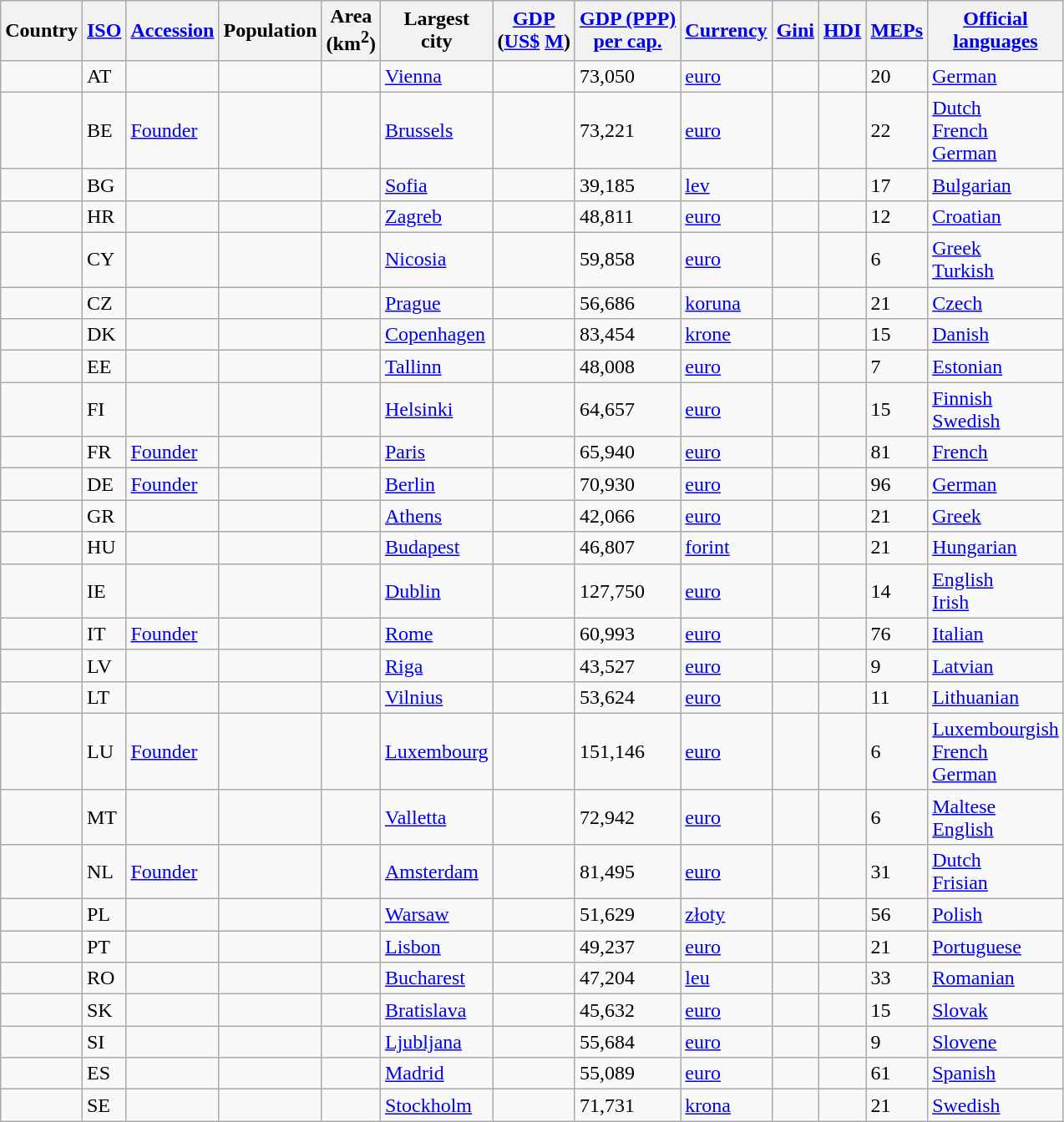<table class="sortable wikitable sticky-header sort-under col1left col5left col8left col12left" >
<tr>
<th>Country</th>
<th><a href='#'>ISO</a></th>
<th><a href='#'>Accession</a></th>
<th>Population</th>
<th>Area<br>(km<sup>2</sup>)</th>
<th>Largest<br>city</th>
<th><a href='#'>GDP</a><br>(<a href='#'>US$</a> <a href='#'>M</a>)</th>
<th><a href='#'>GDP (PPP)<br>per cap.</a></th>
<th><a href='#'>Currency</a></th>
<th><a href='#'>Gini</a></th>
<th><a href='#'>HDI</a></th>
<th><a href='#'>MEPs</a></th>
<th><a href='#'>Official<br>languages</a></th>
</tr>
<tr>
<td></td>
<td>AT</td>
<td><a href='#'></a></td>
<td></td>
<td></td>
<td><a href='#'>Vienna</a></td>
<td></td>
<td>73,050</td>
<td><a href='#'>euro</a></td>
<td></td>
<td></td>
<td>20</td>
<td><a href='#'>German</a></td>
</tr>
<tr>
<td></td>
<td>BE</td>
<td><span><a href='#'></a> </span><a href='#'>Founder</a></td>
<td></td>
<td></td>
<td><a href='#'>Brussels</a></td>
<td></td>
<td>73,221</td>
<td><a href='#'>euro</a></td>
<td></td>
<td></td>
<td>22</td>
<td><a href='#'>Dutch</a><br><a href='#'>French</a><br><a href='#'>German</a></td>
</tr>
<tr>
<td></td>
<td>BG</td>
<td><a href='#'></a></td>
<td></td>
<td></td>
<td><a href='#'>Sofia</a></td>
<td></td>
<td>39,185</td>
<td><a href='#'>lev</a></td>
<td></td>
<td></td>
<td>17</td>
<td><a href='#'>Bulgarian</a></td>
</tr>
<tr>
<td></td>
<td>HR</td>
<td><a href='#'></a></td>
<td></td>
<td></td>
<td><a href='#'>Zagreb</a></td>
<td></td>
<td>48,811</td>
<td><a href='#'>euro</a></td>
<td></td>
<td></td>
<td>12</td>
<td><a href='#'>Croatian</a></td>
</tr>
<tr>
<td></td>
<td>CY</td>
<td><a href='#'></a></td>
<td></td>
<td></td>
<td><a href='#'>Nicosia</a></td>
<td></td>
<td>59,858</td>
<td><a href='#'>euro</a></td>
<td></td>
<td></td>
<td>6</td>
<td><a href='#'>Greek</a><br><a href='#'>Turkish</a></td>
</tr>
<tr>
<td></td>
<td>CZ</td>
<td><a href='#'></a></td>
<td></td>
<td></td>
<td><a href='#'>Prague</a></td>
<td></td>
<td>56,686</td>
<td><a href='#'>koruna</a></td>
<td></td>
<td></td>
<td>21</td>
<td><a href='#'>Czech</a></td>
</tr>
<tr>
<td></td>
<td>DK</td>
<td><a href='#'></a></td>
<td></td>
<td></td>
<td><a href='#'>Copenhagen</a></td>
<td></td>
<td>83,454</td>
<td><a href='#'>krone</a></td>
<td></td>
<td></td>
<td>15</td>
<td><a href='#'>Danish</a></td>
</tr>
<tr>
<td></td>
<td>EE</td>
<td><a href='#'></a></td>
<td></td>
<td></td>
<td><a href='#'>Tallinn</a></td>
<td></td>
<td>48,008</td>
<td><a href='#'>euro</a></td>
<td></td>
<td></td>
<td>7</td>
<td><a href='#'>Estonian</a></td>
</tr>
<tr>
<td></td>
<td>FI</td>
<td><a href='#'></a></td>
<td></td>
<td></td>
<td><a href='#'>Helsinki</a></td>
<td></td>
<td>64,657</td>
<td><a href='#'>euro</a></td>
<td></td>
<td></td>
<td>15</td>
<td><a href='#'>Finnish</a><br><a href='#'>Swedish</a></td>
</tr>
<tr>
<td></td>
<td>FR</td>
<td><span><a href='#'></a> </span><a href='#'>Founder</a></td>
<td></td>
<td></td>
<td><a href='#'>Paris</a></td>
<td></td>
<td>65,940</td>
<td><a href='#'>euro</a></td>
<td></td>
<td></td>
<td>81</td>
<td><a href='#'>French</a></td>
</tr>
<tr>
<td></td>
<td>DE</td>
<td><span><a href='#'></a> </span><a href='#'>Founder</a></td>
<td></td>
<td></td>
<td><a href='#'>Berlin</a></td>
<td></td>
<td>70,930</td>
<td><a href='#'>euro</a></td>
<td></td>
<td></td>
<td>96</td>
<td><a href='#'>German</a></td>
</tr>
<tr>
<td></td>
<td>GR</td>
<td><a href='#'></a></td>
<td></td>
<td></td>
<td><a href='#'>Athens</a></td>
<td></td>
<td>42,066</td>
<td><a href='#'>euro</a></td>
<td></td>
<td></td>
<td>21</td>
<td><a href='#'>Greek</a></td>
</tr>
<tr>
<td></td>
<td>HU</td>
<td><a href='#'></a></td>
<td></td>
<td></td>
<td><a href='#'>Budapest</a></td>
<td></td>
<td>46,807</td>
<td><a href='#'>forint</a></td>
<td></td>
<td></td>
<td>21</td>
<td><a href='#'>Hungarian</a></td>
</tr>
<tr>
<td></td>
<td>IE</td>
<td><a href='#'></a></td>
<td></td>
<td></td>
<td><a href='#'>Dublin</a></td>
<td></td>
<td>127,750</td>
<td><a href='#'>euro</a></td>
<td></td>
<td></td>
<td>14</td>
<td><a href='#'>English</a><br><a href='#'>Irish</a></td>
</tr>
<tr>
<td></td>
<td>IT</td>
<td><span><a href='#'></a> </span><a href='#'>Founder</a></td>
<td></td>
<td></td>
<td><a href='#'>Rome</a></td>
<td></td>
<td>60,993</td>
<td><a href='#'>euro</a></td>
<td></td>
<td></td>
<td>76</td>
<td><a href='#'>Italian</a></td>
</tr>
<tr>
<td></td>
<td>LV</td>
<td><a href='#'></a></td>
<td></td>
<td></td>
<td><a href='#'>Riga</a></td>
<td></td>
<td>43,527</td>
<td><a href='#'>euro</a></td>
<td></td>
<td></td>
<td>9</td>
<td><a href='#'>Latvian</a></td>
</tr>
<tr>
<td></td>
<td>LT</td>
<td><a href='#'></a></td>
<td></td>
<td></td>
<td><a href='#'>Vilnius</a></td>
<td></td>
<td>53,624</td>
<td><a href='#'>euro</a></td>
<td></td>
<td></td>
<td>11</td>
<td><a href='#'>Lithuanian</a></td>
</tr>
<tr>
<td></td>
<td>LU</td>
<td><span><a href='#'></a> </span><a href='#'>Founder</a></td>
<td></td>
<td></td>
<td><a href='#'>Luxembourg</a></td>
<td></td>
<td>151,146</td>
<td><a href='#'>euro</a></td>
<td></td>
<td></td>
<td>6</td>
<td><a href='#'>Luxembourgish</a><br><a href='#'>French</a><br><a href='#'>German</a></td>
</tr>
<tr>
<td></td>
<td>MT</td>
<td><a href='#'></a></td>
<td></td>
<td></td>
<td><a href='#'>Valletta</a></td>
<td></td>
<td>72,942</td>
<td><a href='#'>euro</a></td>
<td></td>
<td></td>
<td>6</td>
<td><a href='#'>Maltese</a><br><a href='#'>English</a></td>
</tr>
<tr>
<td></td>
<td>NL</td>
<td><span><a href='#'></a> </span><a href='#'>Founder</a></td>
<td></td>
<td></td>
<td><a href='#'>Amsterdam</a></td>
<td></td>
<td>81,495</td>
<td><a href='#'>euro</a></td>
<td></td>
<td></td>
<td>31</td>
<td><a href='#'>Dutch</a><br><a href='#'>Frisian</a></td>
</tr>
<tr>
<td></td>
<td>PL</td>
<td><a href='#'></a></td>
<td></td>
<td></td>
<td><a href='#'>Warsaw</a></td>
<td></td>
<td>51,629</td>
<td><a href='#'>złoty</a></td>
<td></td>
<td></td>
<td>56</td>
<td><a href='#'>Polish</a></td>
</tr>
<tr>
<td></td>
<td>PT</td>
<td><a href='#'></a></td>
<td></td>
<td></td>
<td><a href='#'>Lisbon</a></td>
<td></td>
<td>49,237</td>
<td><a href='#'>euro</a></td>
<td></td>
<td></td>
<td>21</td>
<td><a href='#'>Portuguese</a></td>
</tr>
<tr>
<td></td>
<td>RO</td>
<td><a href='#'></a></td>
<td></td>
<td></td>
<td><a href='#'>Bucharest</a></td>
<td></td>
<td>47,204</td>
<td><a href='#'>leu</a></td>
<td></td>
<td></td>
<td>33</td>
<td><a href='#'>Romanian</a></td>
</tr>
<tr>
<td></td>
<td>SK</td>
<td><a href='#'></a></td>
<td></td>
<td></td>
<td><a href='#'>Bratislava</a></td>
<td></td>
<td>45,632</td>
<td><a href='#'>euro</a></td>
<td></td>
<td></td>
<td>15</td>
<td><a href='#'>Slovak</a></td>
</tr>
<tr>
<td></td>
<td>SI</td>
<td><a href='#'></a></td>
<td></td>
<td></td>
<td><a href='#'>Ljubljana</a></td>
<td></td>
<td>55,684</td>
<td><a href='#'>euro</a></td>
<td></td>
<td></td>
<td>9</td>
<td><a href='#'>Slovene</a></td>
</tr>
<tr>
<td></td>
<td>ES</td>
<td><a href='#'></a></td>
<td></td>
<td></td>
<td><a href='#'>Madrid</a></td>
<td></td>
<td>55,089</td>
<td><a href='#'>euro</a></td>
<td></td>
<td></td>
<td>61</td>
<td><a href='#'>Spanish</a></td>
</tr>
<tr>
<td></td>
<td>SE</td>
<td><a href='#'></a></td>
<td></td>
<td></td>
<td><a href='#'>Stockholm</a></td>
<td></td>
<td>71,731</td>
<td><a href='#'>krona</a></td>
<td></td>
<td></td>
<td>21</td>
<td><a href='#'>Swedish</a></td>
</tr>
</table>
